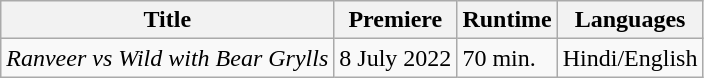<table class="wikitable sortable">
<tr>
<th>Title</th>
<th>Premiere</th>
<th>Runtime</th>
<th>Languages</th>
</tr>
<tr>
<td><em>Ranveer vs Wild with Bear Grylls</em></td>
<td>8 July 2022</td>
<td>70 min.</td>
<td>Hindi/English</td>
</tr>
</table>
